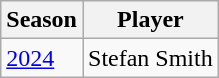<table class="wikitable">
<tr>
<th>Season</th>
<th>Player</th>
</tr>
<tr>
<td><a href='#'>2024</a></td>
<td>Stefan Smith</td>
</tr>
</table>
